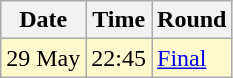<table class="wikitable">
<tr>
<th>Date</th>
<th>Time</th>
<th>Round</th>
</tr>
<tr style=background:lemonchiffon>
<td>29 May</td>
<td>22:45</td>
<td><a href='#'>Final</a></td>
</tr>
</table>
